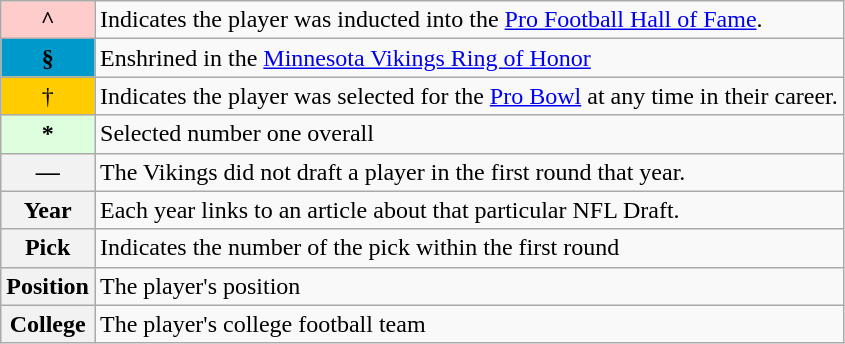<table class="wikitable plainrowheaders" border="1">
<tr>
<th scope="row" style="background:#FFCCCC">^</th>
<td colspan="5">Indicates the player was inducted into the <a href='#'>Pro Football Hall of Fame</a>.</td>
</tr>
<tr>
<th scope="row" style="background:#0099CC">§</th>
<td colspan="5">Enshrined in the <a href='#'>Minnesota Vikings Ring of Honor</a></td>
</tr>
<tr>
<td style="background:#FFCC00;border:1px solid #aaaaaa;width:2em" align=center>†</td>
<td colspan="5">Indicates the player was selected for the <a href='#'>Pro Bowl</a> at any time in their career.</td>
</tr>
<tr>
<th scope="row" style="background:#DDFFDD"> * </th>
<td colspan="5">Selected number one overall</td>
</tr>
<tr>
<th scope="row">—</th>
<td colspan="5">The Vikings did not draft a player in the first round that year.</td>
</tr>
<tr>
<th scope="row">Year</th>
<td colspan="5">Each year links to an article about that particular NFL Draft.</td>
</tr>
<tr>
<th scope="row">Pick</th>
<td colspan="5">Indicates the number of the pick within the first round</td>
</tr>
<tr>
<th scope="row">Position</th>
<td colspan="5">The player's position</td>
</tr>
<tr>
<th scope="row">College</th>
<td colspan="5">The player's college football team</td>
</tr>
</table>
